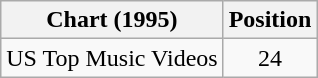<table class="wikitable" border="1">
<tr>
<th>Chart (1995)</th>
<th>Position</th>
</tr>
<tr>
<td>US Top Music Videos</td>
<td align="center">24</td>
</tr>
</table>
